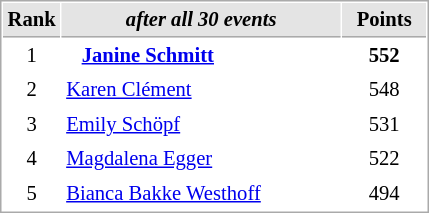<table cellspacing="1" cellpadding="3" style="border:1px solid #aaa; font-size:86%;">
<tr style="background:#e4e4e4;">
<th style="border-bottom:1px solid #AAAAAA; width: 10px;">Rank</th>
<th style="border-bottom:1px solid #AAAAAA; width: 180px;"><em>after all 30 events</em></th>
<th style="border-bottom:1px solid #AAAAAA; width: 50px;">Points</th>
</tr>
<tr>
<td align=center>1</td>
<td>   <strong><a href='#'>Janine Schmitt</a></strong></td>
<td align=center><strong>552</strong></td>
</tr>
<tr>
<td align=center>2</td>
<td> <a href='#'>Karen Clément</a></td>
<td align=center>548</td>
</tr>
<tr>
<td align=center>3</td>
<td> <a href='#'>Emily Schöpf</a></td>
<td align=center>531</td>
</tr>
<tr>
<td align=center>4</td>
<td> <a href='#'>Magdalena Egger</a></td>
<td align=center>522</td>
</tr>
<tr>
<td align=center>5</td>
<td> <a href='#'>Bianca Bakke Westhoff</a></td>
<td align=center>494</td>
</tr>
</table>
